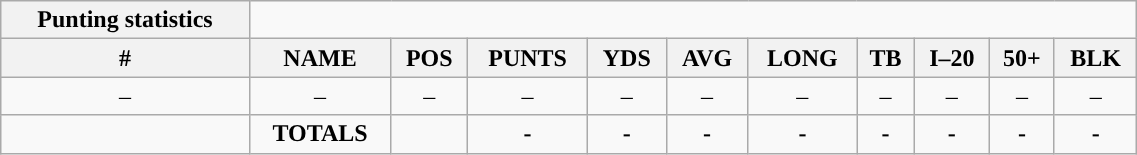<table style="width:60%; text-align:center;" class="wikitable collapsible collapsed">
<tr>
<th style="text-align:center; ">Punting statistics</th>
</tr>
<tr>
<th>#</th>
<th>NAME</th>
<th>POS</th>
<th>PUNTS</th>
<th>YDS</th>
<th>AVG</th>
<th>LONG</th>
<th>TB</th>
<th>I–20</th>
<th>50+</th>
<th>BLK</th>
</tr>
<tr>
<td>–</td>
<td>–</td>
<td>–</td>
<td>–</td>
<td>–</td>
<td>–</td>
<td>–</td>
<td>–</td>
<td>–</td>
<td>–</td>
<td>–</td>
</tr>
<tr>
<td></td>
<td><strong>TOTALS</strong></td>
<td></td>
<td><strong>-</strong></td>
<td><strong>-</strong></td>
<td><strong>-</strong></td>
<td><strong>-</strong></td>
<td><strong>-</strong></td>
<td><strong>-</strong></td>
<td><strong>-</strong></td>
<td><strong>-</strong></td>
</tr>
</table>
